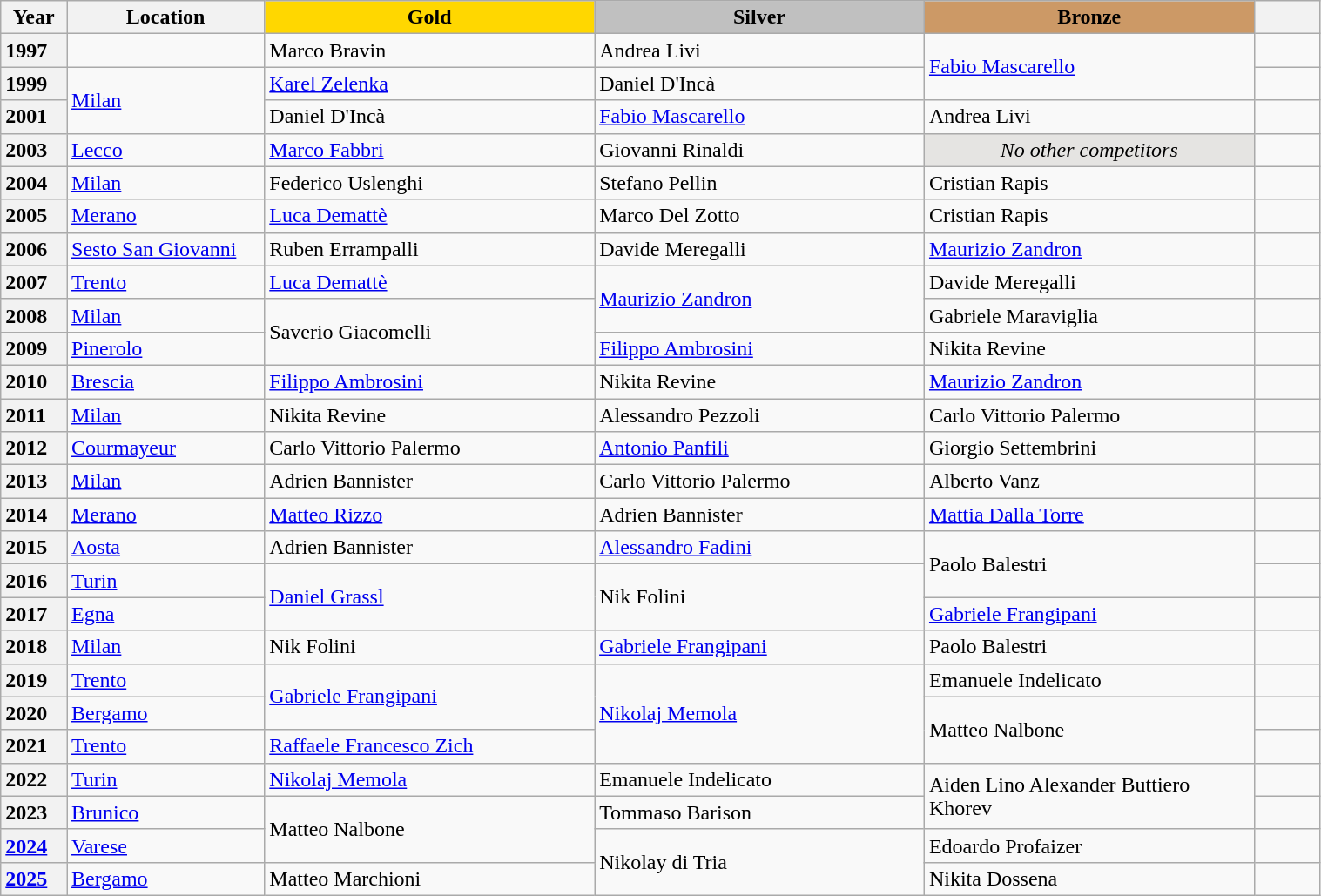<table class="wikitable unsortable" style="text-align:left; width:80%">
<tr>
<th scope="col" style="text-align:center; width:5%">Year</th>
<th scope="col" style="text-align:center; width:15%">Location</th>
<th scope="col" style="text-align:center; width:25%; background:gold">Gold</th>
<th scope="col" style="text-align:center; width:25%; background:silver">Silver</th>
<th scope="col" style="text-align:center; width:25%; background:#c96">Bronze</th>
<th scope="col" style="text-align:center; width:5%"></th>
</tr>
<tr>
<th scope="row" style="text-align:left">1997</th>
<td></td>
<td>Marco Bravin</td>
<td>Andrea Livi</td>
<td rowspan="2"><a href='#'>Fabio Mascarello</a></td>
<td></td>
</tr>
<tr>
<th scope="row" style="text-align:left">1999</th>
<td rowspan="2"><a href='#'>Milan</a></td>
<td><a href='#'>Karel Zelenka</a></td>
<td>Daniel D'Incà</td>
<td></td>
</tr>
<tr>
<th scope="row" style="text-align:left">2001</th>
<td>Daniel D'Incà</td>
<td><a href='#'>Fabio Mascarello</a></td>
<td>Andrea Livi</td>
<td></td>
</tr>
<tr>
<th scope="row" style="text-align:left">2003</th>
<td><a href='#'>Lecco</a></td>
<td><a href='#'>Marco Fabbri</a></td>
<td>Giovanni Rinaldi</td>
<td align="center" bgcolor="e5e4e2"><em>No other competitors</em></td>
<td></td>
</tr>
<tr>
<th scope="row" style="text-align:left">2004</th>
<td><a href='#'>Milan</a></td>
<td>Federico Uslenghi</td>
<td>Stefano Pellin</td>
<td>Cristian Rapis</td>
<td></td>
</tr>
<tr>
<th scope="row" style="text-align:left">2005</th>
<td><a href='#'>Merano</a></td>
<td><a href='#'>Luca Demattè</a></td>
<td>Marco Del Zotto</td>
<td>Cristian Rapis</td>
<td></td>
</tr>
<tr>
<th scope="row" style="text-align:left">2006</th>
<td><a href='#'>Sesto San Giovanni</a></td>
<td>Ruben Errampalli</td>
<td>Davide Meregalli</td>
<td><a href='#'>Maurizio Zandron</a></td>
<td></td>
</tr>
<tr>
<th scope="row" style="text-align:left">2007</th>
<td><a href='#'>Trento</a></td>
<td><a href='#'>Luca Demattè</a></td>
<td rowspan="2"><a href='#'>Maurizio Zandron</a></td>
<td>Davide Meregalli</td>
<td></td>
</tr>
<tr>
<th scope="row" style="text-align:left">2008</th>
<td><a href='#'>Milan</a></td>
<td rowspan="2">Saverio Giacomelli</td>
<td>Gabriele Maraviglia</td>
<td></td>
</tr>
<tr>
<th scope="row" style="text-align:left">2009</th>
<td><a href='#'>Pinerolo</a></td>
<td><a href='#'>Filippo Ambrosini</a></td>
<td>Nikita Revine</td>
<td></td>
</tr>
<tr>
<th scope="row" style="text-align:left">2010</th>
<td><a href='#'>Brescia</a></td>
<td><a href='#'>Filippo Ambrosini</a></td>
<td>Nikita Revine</td>
<td><a href='#'>Maurizio Zandron</a></td>
<td></td>
</tr>
<tr>
<th scope="row" style="text-align:left">2011</th>
<td><a href='#'>Milan</a></td>
<td>Nikita Revine</td>
<td>Alessandro Pezzoli</td>
<td>Carlo Vittorio Palermo</td>
<td></td>
</tr>
<tr>
<th scope="row" style="text-align:left">2012</th>
<td><a href='#'>Courmayeur</a></td>
<td>Carlo Vittorio Palermo</td>
<td><a href='#'>Antonio Panfili</a></td>
<td>Giorgio Settembrini</td>
<td></td>
</tr>
<tr>
<th scope="row" style="text-align:left">2013</th>
<td><a href='#'>Milan</a></td>
<td>Adrien Bannister</td>
<td>Carlo Vittorio Palermo</td>
<td>Alberto Vanz</td>
<td></td>
</tr>
<tr>
<th scope="row" style="text-align:left">2014</th>
<td><a href='#'>Merano</a></td>
<td><a href='#'>Matteo Rizzo</a></td>
<td>Adrien Bannister</td>
<td><a href='#'>Mattia Dalla Torre</a></td>
<td></td>
</tr>
<tr>
<th scope="row" style="text-align:left">2015</th>
<td><a href='#'>Aosta</a></td>
<td>Adrien Bannister</td>
<td><a href='#'>Alessandro Fadini</a></td>
<td rowspan="2">Paolo Balestri</td>
<td></td>
</tr>
<tr>
<th scope="row" style="text-align:left">2016</th>
<td><a href='#'>Turin</a></td>
<td rowspan="2"><a href='#'>Daniel Grassl</a></td>
<td rowspan="2">Nik Folini</td>
<td></td>
</tr>
<tr>
<th scope="row" style="text-align:left">2017</th>
<td><a href='#'>Egna</a></td>
<td><a href='#'>Gabriele Frangipani</a></td>
<td></td>
</tr>
<tr>
<th scope="row" style="text-align:left">2018</th>
<td><a href='#'>Milan</a></td>
<td>Nik Folini</td>
<td><a href='#'>Gabriele Frangipani</a></td>
<td>Paolo Balestri</td>
<td></td>
</tr>
<tr>
<th scope="row" style="text-align:left">2019</th>
<td><a href='#'>Trento</a></td>
<td rowspan="2"><a href='#'>Gabriele Frangipani</a></td>
<td rowspan="3"><a href='#'>Nikolaj Memola</a></td>
<td>Emanuele Indelicato</td>
<td></td>
</tr>
<tr>
<th scope="row" style="text-align:left">2020</th>
<td><a href='#'>Bergamo</a></td>
<td rowspan="2">Matteo Nalbone</td>
<td></td>
</tr>
<tr>
<th scope="row" style="text-align:left">2021</th>
<td><a href='#'>Trento</a></td>
<td><a href='#'>Raffaele Francesco Zich</a></td>
<td></td>
</tr>
<tr>
<th scope="row" style="text-align:left">2022</th>
<td><a href='#'>Turin</a></td>
<td><a href='#'>Nikolaj Memola</a></td>
<td>Emanuele Indelicato</td>
<td rowspan="2">Aiden Lino Alexander Buttiero Khorev</td>
<td></td>
</tr>
<tr>
<th scope="row" style="text-align:left">2023</th>
<td><a href='#'>Brunico</a></td>
<td rowspan="2">Matteo Nalbone</td>
<td>Tommaso Barison</td>
<td></td>
</tr>
<tr>
<th scope="row" style="text-align:left"><a href='#'>2024</a></th>
<td><a href='#'>Varese</a></td>
<td rowspan="2">Nikolay di Tria</td>
<td>Edoardo Profaizer</td>
<td></td>
</tr>
<tr>
<th scope="row" style="text-align:left"><a href='#'>2025</a></th>
<td><a href='#'>Bergamo</a></td>
<td>Matteo Marchioni</td>
<td>Nikita Dossena</td>
<td></td>
</tr>
</table>
